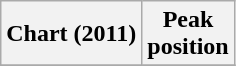<table class="wikitable sortable">
<tr>
<th align="left">Chart (2011)</th>
<th style="text-align:center;">Peak<br>position</th>
</tr>
<tr>
</tr>
</table>
